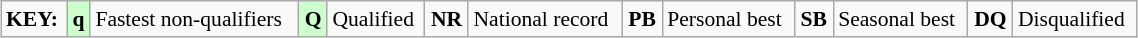<table class="wikitable" style="margin:0.5em auto; font-size:90%;position:relative;" width=60%>
<tr>
<td><strong>KEY:</strong></td>
<td bgcolor=ccffcc align=center><strong>q</strong></td>
<td>Fastest non-qualifiers</td>
<td bgcolor=ccffcc align=center><strong>Q</strong></td>
<td>Qualified</td>
<td align=center><strong>NR</strong></td>
<td>National record</td>
<td align=center><strong>PB</strong></td>
<td>Personal best</td>
<td align=center><strong>SB</strong></td>
<td>Seasonal best</td>
<td align=center><strong>DQ</strong></td>
<td>Disqualified</td>
</tr>
</table>
